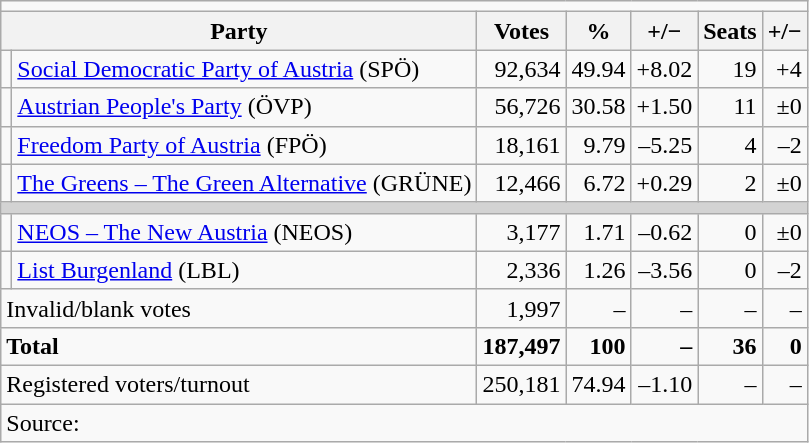<table class=wikitable style=text-align:right>
<tr>
<td align=center colspan=7></td>
</tr>
<tr>
<th colspan=2>Party</th>
<th>Votes</th>
<th>%</th>
<th>+/−</th>
<th>Seats</th>
<th>+/−</th>
</tr>
<tr>
<td bgcolor=></td>
<td align=left><a href='#'>Social Democratic Party of Austria</a> (SPÖ)</td>
<td>92,634</td>
<td>49.94</td>
<td>+8.02</td>
<td>19</td>
<td>+4</td>
</tr>
<tr>
<td bgcolor=></td>
<td align=left><a href='#'>Austrian People's Party</a> (ÖVP)</td>
<td>56,726</td>
<td>30.58</td>
<td>+1.50</td>
<td>11</td>
<td>±0</td>
</tr>
<tr>
<td bgcolor=></td>
<td align=left><a href='#'>Freedom Party of Austria</a> (FPÖ)</td>
<td>18,161</td>
<td>9.79</td>
<td>–5.25</td>
<td>4</td>
<td>–2</td>
</tr>
<tr>
<td bgcolor=></td>
<td align=left><a href='#'>The Greens – The Green Alternative</a> (GRÜNE)</td>
<td>12,466</td>
<td>6.72</td>
<td>+0.29</td>
<td>2</td>
<td>±0</td>
</tr>
<tr>
<td colspan=7 bgcolor=lightgrey></td>
</tr>
<tr>
<td bgcolor=></td>
<td align=left><a href='#'>NEOS – The New Austria</a> (NEOS)</td>
<td>3,177</td>
<td>1.71</td>
<td>–0.62</td>
<td>0</td>
<td>±0</td>
</tr>
<tr>
<td bgcolor=></td>
<td align=left><a href='#'>List Burgenland</a> (LBL)</td>
<td>2,336</td>
<td>1.26</td>
<td>–3.56</td>
<td>0</td>
<td>–2</td>
</tr>
<tr>
<td colspan=2 align=left>Invalid/blank votes</td>
<td>1,997</td>
<td>–</td>
<td>–</td>
<td>–</td>
<td>–</td>
</tr>
<tr>
<td colspan=2 align=left><strong>Total</strong></td>
<td><strong>187,497</strong></td>
<td><strong>100</strong></td>
<td><strong>–</strong></td>
<td><strong>36</strong></td>
<td><strong>0</strong></td>
</tr>
<tr>
<td align=left colspan=2>Registered voters/turnout</td>
<td>250,181</td>
<td>74.94</td>
<td>–1.10</td>
<td>–</td>
<td>–</td>
</tr>
<tr>
<td align=left colspan=8>Source: </td>
</tr>
</table>
